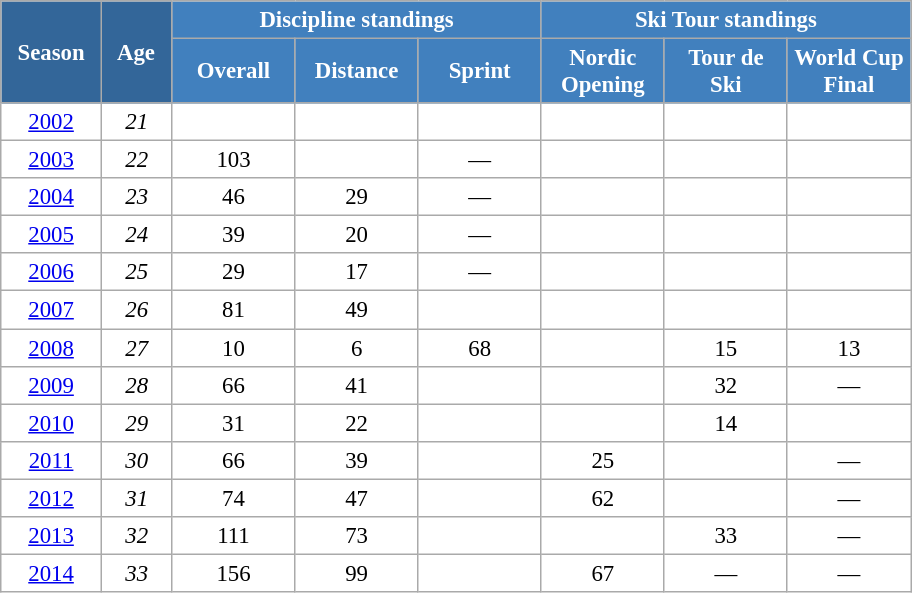<table class="wikitable" style="font-size:95%; text-align:center; border:grey solid 1px; border-collapse:collapse; background:#ffffff;">
<tr>
<th style="background-color:#369; color:white; width:60px;" rowspan="2"> Season </th>
<th style="background-color:#369; color:white; width:40px;" rowspan="2"> Age </th>
<th style="background-color:#4180be; color:white;" colspan="3">Discipline standings</th>
<th style="background-color:#4180be; color:white;" colspan="3">Ski Tour standings</th>
</tr>
<tr>
<th style="background-color:#4180be; color:white; width:75px;">Overall</th>
<th style="background-color:#4180be; color:white; width:75px;">Distance</th>
<th style="background-color:#4180be; color:white; width:75px;">Sprint</th>
<th style="background-color:#4180be; color:white; width:75px;">Nordic<br>Opening</th>
<th style="background-color:#4180be; color:white; width:75px;">Tour de<br>Ski</th>
<th style="background-color:#4180be; color:white; width:75px;">World Cup<br>Final</th>
</tr>
<tr>
<td><a href='#'>2002</a></td>
<td><em>21</em></td>
<td></td>
<td></td>
<td></td>
<td></td>
<td></td>
<td></td>
</tr>
<tr>
<td><a href='#'>2003</a></td>
<td><em>22</em></td>
<td>103</td>
<td></td>
<td>—</td>
<td></td>
<td></td>
<td></td>
</tr>
<tr>
<td><a href='#'>2004</a></td>
<td><em>23</em></td>
<td>46</td>
<td>29</td>
<td>—</td>
<td></td>
<td></td>
<td></td>
</tr>
<tr>
<td><a href='#'>2005</a></td>
<td><em>24</em></td>
<td>39</td>
<td>20</td>
<td>—</td>
<td></td>
<td></td>
<td></td>
</tr>
<tr>
<td><a href='#'>2006</a></td>
<td><em>25</em></td>
<td>29</td>
<td>17</td>
<td>—</td>
<td></td>
<td></td>
<td></td>
</tr>
<tr>
<td><a href='#'>2007</a></td>
<td><em>26</em></td>
<td>81</td>
<td>49</td>
<td></td>
<td></td>
<td></td>
<td></td>
</tr>
<tr>
<td><a href='#'>2008</a></td>
<td><em>27</em></td>
<td>10</td>
<td>6</td>
<td>68</td>
<td></td>
<td>15</td>
<td>13</td>
</tr>
<tr>
<td><a href='#'>2009</a></td>
<td><em>28</em></td>
<td>66</td>
<td>41</td>
<td></td>
<td></td>
<td>32</td>
<td>—</td>
</tr>
<tr>
<td><a href='#'>2010</a></td>
<td><em>29</em></td>
<td>31</td>
<td>22</td>
<td></td>
<td></td>
<td>14</td>
<td></td>
</tr>
<tr>
<td><a href='#'>2011</a></td>
<td><em>30</em></td>
<td>66</td>
<td>39</td>
<td></td>
<td>25</td>
<td></td>
<td>—</td>
</tr>
<tr>
<td><a href='#'>2012</a></td>
<td><em>31</em></td>
<td>74</td>
<td>47</td>
<td></td>
<td>62</td>
<td></td>
<td>—</td>
</tr>
<tr>
<td><a href='#'>2013</a></td>
<td><em>32</em></td>
<td>111</td>
<td>73</td>
<td></td>
<td></td>
<td>33</td>
<td>—</td>
</tr>
<tr>
<td><a href='#'>2014</a></td>
<td><em>33</em></td>
<td>156</td>
<td>99</td>
<td></td>
<td>67</td>
<td>—</td>
<td>—</td>
</tr>
</table>
